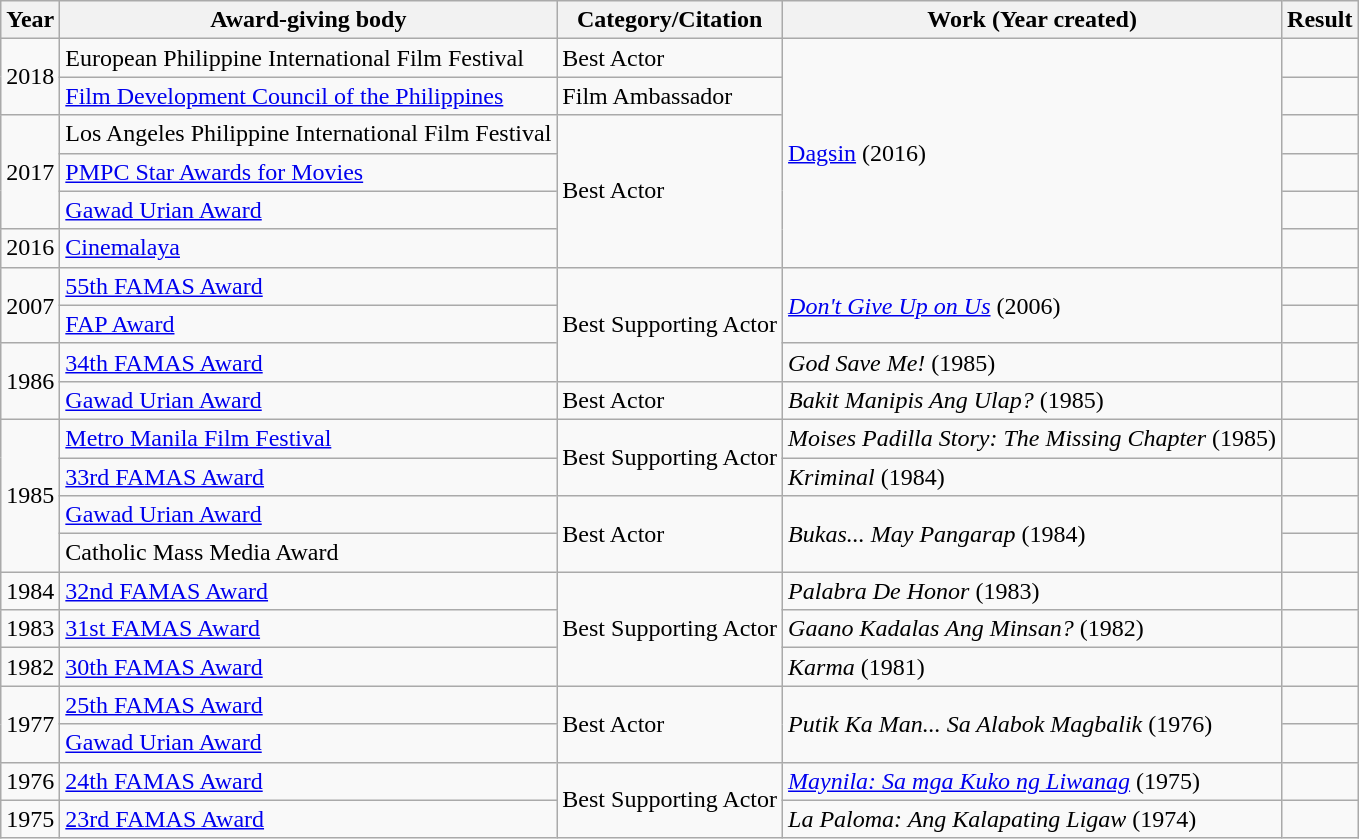<table class="wikitable sortable">
<tr>
<th>Year</th>
<th>Award-giving body</th>
<th>Category/Citation</th>
<th>Work (Year created)</th>
<th>Result</th>
</tr>
<tr>
<td rowspan="2">2018</td>
<td>European Philippine International Film Festival</td>
<td>Best Actor</td>
<td rowspan="6"><a href='#'>Dagsin</a> (2016)</td>
<td></td>
</tr>
<tr>
<td><a href='#'>Film Development Council of the Philippines</a></td>
<td>Film Ambassador</td>
<td></td>
</tr>
<tr>
<td rowspan="3">2017</td>
<td>Los Angeles Philippine International Film Festival</td>
<td rowspan="4">Best Actor</td>
<td></td>
</tr>
<tr>
<td><a href='#'>PMPC Star Awards for Movies</a></td>
<td></td>
</tr>
<tr>
<td><a href='#'>Gawad Urian Award</a></td>
<td></td>
</tr>
<tr>
<td>2016</td>
<td><a href='#'>Cinemalaya</a></td>
<td></td>
</tr>
<tr>
<td rowspan="2">2007</td>
<td><a href='#'>55th FAMAS Award</a></td>
<td rowspan="3">Best Supporting Actor</td>
<td rowspan="2"><em><a href='#'>Don't Give Up on Us</a></em> (2006)</td>
<td></td>
</tr>
<tr>
<td><a href='#'>FAP Award</a></td>
<td></td>
</tr>
<tr>
<td rowspan="2">1986</td>
<td><a href='#'>34th FAMAS Award</a></td>
<td><em>God Save Me!</em> (1985)</td>
<td></td>
</tr>
<tr>
<td><a href='#'>Gawad Urian Award</a></td>
<td>Best Actor</td>
<td><em>Bakit Manipis Ang Ulap?</em> (1985)</td>
<td></td>
</tr>
<tr>
<td rowspan="4">1985</td>
<td><a href='#'>Metro Manila Film Festival</a></td>
<td rowspan="2">Best Supporting Actor</td>
<td><em>Moises Padilla Story: The Missing Chapter</em> (1985)</td>
<td></td>
</tr>
<tr>
<td><a href='#'>33rd FAMAS Award</a></td>
<td><em>Kriminal</em> (1984)</td>
<td></td>
</tr>
<tr>
<td><a href='#'>Gawad Urian Award</a></td>
<td rowspan="2">Best Actor</td>
<td rowspan="2"><em>Bukas... May Pangarap</em> (1984)</td>
<td></td>
</tr>
<tr>
<td>Catholic Mass Media Award</td>
<td></td>
</tr>
<tr>
<td>1984</td>
<td><a href='#'>32nd FAMAS Award</a></td>
<td rowspan="3">Best Supporting Actor</td>
<td><em>Palabra De Honor</em> (1983)</td>
<td></td>
</tr>
<tr>
<td>1983</td>
<td><a href='#'>31st FAMAS Award</a></td>
<td><em>Gaano Kadalas Ang Minsan?</em> (1982)</td>
<td></td>
</tr>
<tr>
<td>1982</td>
<td><a href='#'>30th FAMAS Award</a></td>
<td><em>Karma</em> (1981)</td>
<td></td>
</tr>
<tr>
<td rowspan="2">1977</td>
<td><a href='#'>25th FAMAS Award</a></td>
<td rowspan="2">Best Actor</td>
<td rowspan="2"><em>Putik Ka Man... Sa Alabok Magbalik</em> (1976)</td>
<td></td>
</tr>
<tr>
<td><a href='#'>Gawad Urian Award</a></td>
<td></td>
</tr>
<tr>
<td>1976</td>
<td><a href='#'>24th FAMAS Award</a></td>
<td rowspan="2">Best Supporting Actor</td>
<td><em><a href='#'>Maynila: Sa mga Kuko ng Liwanag</a></em> (1975)</td>
<td></td>
</tr>
<tr>
<td>1975</td>
<td><a href='#'>23rd FAMAS Award</a></td>
<td><em>La Paloma: Ang Kalapating Ligaw</em> (1974)</td>
<td></td>
</tr>
</table>
